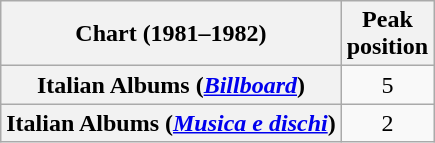<table class="wikitable plainrowheaders" style="text-align:center">
<tr>
<th scope="col">Chart (1981–1982)</th>
<th scope="col">Peak<br>position</th>
</tr>
<tr>
<th scope="row">Italian Albums (<em><a href='#'>Billboard</a></em>)</th>
<td>5</td>
</tr>
<tr>
<th scope="row">Italian Albums (<em><a href='#'>Musica e dischi</a></em>)</th>
<td>2</td>
</tr>
</table>
